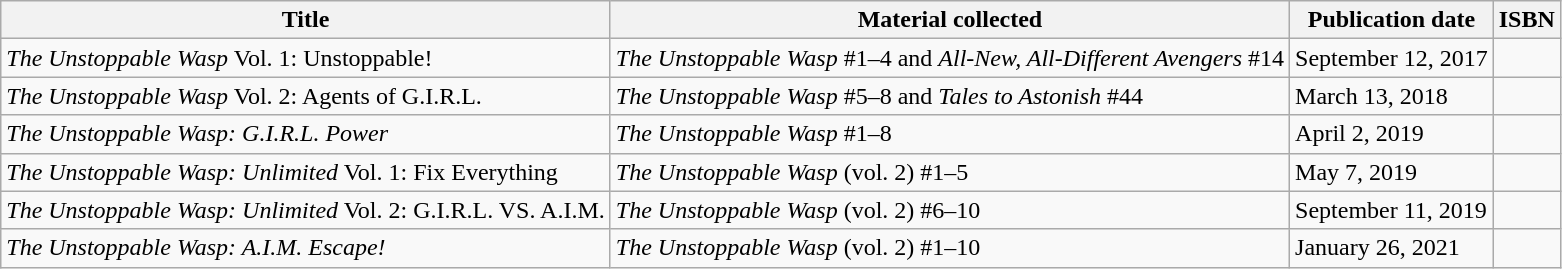<table class="wikitable">
<tr>
<th>Title</th>
<th>Material collected</th>
<th>Publication date</th>
<th>ISBN</th>
</tr>
<tr>
<td><em>The Unstoppable Wasp</em> Vol. 1: Unstoppable!</td>
<td><em>The Unstoppable Wasp</em> #1–4 and <em>All-New, All-Different Avengers</em> #14</td>
<td>September 12, 2017</td>
<td></td>
</tr>
<tr>
<td><em>The Unstoppable Wasp</em> Vol. 2: Agents of G.I.R.L.</td>
<td><em>The Unstoppable Wasp</em> #5–8 and <em>Tales to Astonish</em> #44</td>
<td>March 13, 2018</td>
<td></td>
</tr>
<tr>
<td><em>The Unstoppable Wasp: G.I.R.L. Power</em></td>
<td><em>The Unstoppable Wasp</em> #1–8</td>
<td>April 2, 2019</td>
<td></td>
</tr>
<tr>
<td><em>The Unstoppable Wasp: Unlimited</em> Vol. 1: Fix Everything</td>
<td><em>The Unstoppable Wasp</em> (vol. 2) #1–5</td>
<td>May 7, 2019</td>
<td></td>
</tr>
<tr>
<td><em>The Unstoppable Wasp: Unlimited</em> Vol. 2: G.I.R.L. VS. A.I.M.</td>
<td><em>The Unstoppable Wasp</em> (vol. 2) #6–10</td>
<td>September 11, 2019</td>
<td></td>
</tr>
<tr>
<td><em>The Unstoppable Wasp: A.I.M. Escape!</em></td>
<td><em>The Unstoppable Wasp</em> (vol. 2) #1–10</td>
<td>January 26, 2021</td>
<td></td>
</tr>
</table>
